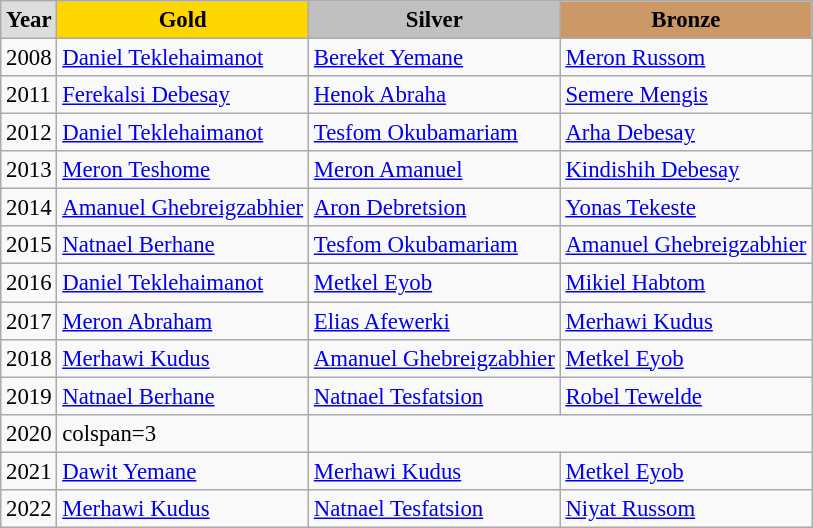<table class="wikitable sortable alternance" style="font-size:95%">
<tr>
<td style="background:#DDDDDD; font-weight:bold; text-align:center;">Year</td>
<td style="background:gold; font-weight:bold; text-align:center;">Gold</td>
<td style="background:silver; font-weight:bold; text-align:center;">Silver</td>
<td style="background:#cc9966; font-weight:bold; text-align:center;">Bronze</td>
</tr>
<tr>
<td>2008</td>
<td><a href='#'>Daniel Teklehaimanot</a></td>
<td><a href='#'>Bereket Yemane</a></td>
<td><a href='#'>Meron Russom</a></td>
</tr>
<tr>
<td>2011</td>
<td><a href='#'>Ferekalsi Debesay</a></td>
<td><a href='#'>Henok Abraha</a></td>
<td><a href='#'>Semere Mengis</a></td>
</tr>
<tr>
<td>2012</td>
<td><a href='#'>Daniel Teklehaimanot</a></td>
<td><a href='#'>Tesfom Okubamariam</a></td>
<td><a href='#'>Arha Debesay</a></td>
</tr>
<tr>
<td>2013</td>
<td><a href='#'>Meron Teshome</a></td>
<td><a href='#'>Meron Amanuel</a></td>
<td><a href='#'>Kindishih Debesay</a></td>
</tr>
<tr>
<td>2014</td>
<td><a href='#'>Amanuel Ghebreigzabhier</a></td>
<td><a href='#'>Aron Debretsion</a></td>
<td><a href='#'>Yonas Tekeste</a></td>
</tr>
<tr>
<td>2015</td>
<td><a href='#'>Natnael Berhane</a></td>
<td><a href='#'>Tesfom Okubamariam</a></td>
<td><a href='#'>Amanuel Ghebreigzabhier</a></td>
</tr>
<tr>
<td>2016</td>
<td><a href='#'>Daniel Teklehaimanot</a></td>
<td><a href='#'>Metkel Eyob</a></td>
<td><a href='#'>Mikiel Habtom</a></td>
</tr>
<tr>
<td>2017</td>
<td><a href='#'>Meron Abraham</a></td>
<td><a href='#'>Elias Afewerki</a></td>
<td><a href='#'>Merhawi Kudus</a></td>
</tr>
<tr>
<td>2018</td>
<td><a href='#'>Merhawi Kudus</a></td>
<td><a href='#'>Amanuel Ghebreigzabhier</a></td>
<td><a href='#'>Metkel Eyob</a></td>
</tr>
<tr>
<td>2019</td>
<td><a href='#'>Natnael Berhane</a></td>
<td><a href='#'>Natnael Tesfatsion</a></td>
<td><a href='#'>Robel Tewelde</a></td>
</tr>
<tr>
<td>2020</td>
<td>colspan=3 </td>
</tr>
<tr>
<td>2021</td>
<td><a href='#'>Dawit Yemane</a></td>
<td><a href='#'>Merhawi Kudus</a></td>
<td><a href='#'>Metkel Eyob</a></td>
</tr>
<tr>
<td>2022</td>
<td><a href='#'>Merhawi Kudus</a></td>
<td><a href='#'>Natnael Tesfatsion</a></td>
<td><a href='#'>Niyat Russom</a></td>
</tr>
</table>
